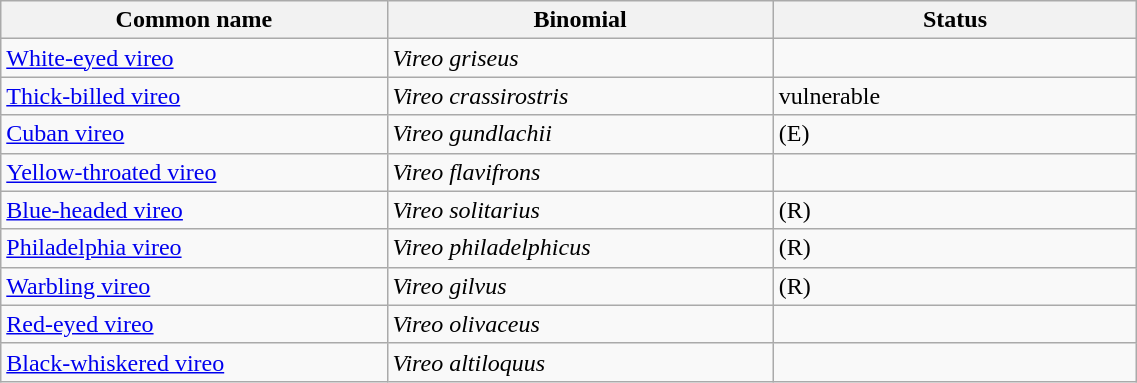<table width=60% class="wikitable">
<tr>
<th width=34%>Common name</th>
<th width=34%>Binomial</th>
<th width=32%>Status</th>
</tr>
<tr>
<td><a href='#'>White-eyed vireo</a></td>
<td><em>Vireo griseus</em></td>
<td></td>
</tr>
<tr>
<td><a href='#'>Thick-billed vireo</a></td>
<td><em>Vireo crassirostris</em></td>
<td>vulnerable</td>
</tr>
<tr>
<td><a href='#'>Cuban vireo</a></td>
<td><em>Vireo gundlachii</em></td>
<td>(E)</td>
</tr>
<tr>
<td><a href='#'>Yellow-throated vireo</a></td>
<td><em>Vireo flavifrons</em></td>
<td></td>
</tr>
<tr>
<td><a href='#'>Blue-headed vireo</a></td>
<td><em>Vireo solitarius</em></td>
<td>(R)</td>
</tr>
<tr>
<td><a href='#'>Philadelphia vireo</a></td>
<td><em>Vireo philadelphicus</em></td>
<td>(R)</td>
</tr>
<tr>
<td><a href='#'>Warbling vireo</a></td>
<td><em>Vireo gilvus</em></td>
<td>(R)</td>
</tr>
<tr>
<td><a href='#'>Red-eyed vireo</a></td>
<td><em>Vireo olivaceus</em></td>
<td></td>
</tr>
<tr>
<td><a href='#'>Black-whiskered vireo</a></td>
<td><em>Vireo altiloquus</em></td>
<td></td>
</tr>
</table>
